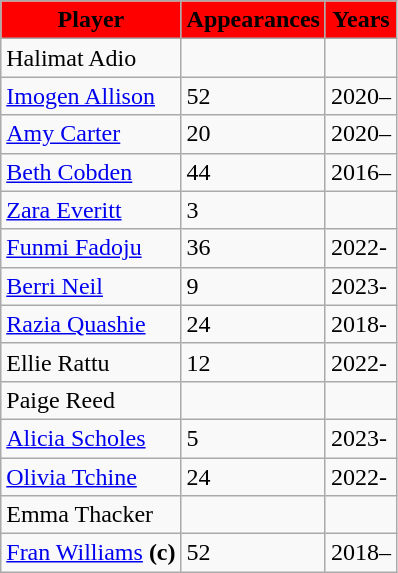<table class="wikitable collapsible" border="1">
<tr>
<th style="background:red;"><span>Player</span></th>
<th style="background:red;"><span>Appearances</span></th>
<th style="background:red;"><span>Years</span></th>
</tr>
<tr>
<td>Halimat Adio</td>
<td></td>
<td></td>
</tr>
<tr>
<td><a href='#'>Imogen Allison</a></td>
<td>52</td>
<td>2020–</td>
</tr>
<tr>
<td><a href='#'>Amy Carter</a></td>
<td>20</td>
<td>2020–</td>
</tr>
<tr>
<td><a href='#'>Beth Cobden</a></td>
<td>44</td>
<td>2016–</td>
</tr>
<tr>
<td><a href='#'>Zara Everitt</a></td>
<td>3</td>
<td></td>
</tr>
<tr>
<td><a href='#'>Funmi Fadoju</a></td>
<td>36</td>
<td>2022-</td>
</tr>
<tr>
<td><a href='#'>Berri Neil</a></td>
<td>9</td>
<td>2023-</td>
</tr>
<tr>
<td><a href='#'>Razia Quashie</a></td>
<td>24</td>
<td>2018-</td>
</tr>
<tr>
<td>Ellie Rattu</td>
<td>12</td>
<td>2022-</td>
</tr>
<tr>
<td>Paige Reed</td>
<td></td>
<td></td>
</tr>
<tr>
<td><a href='#'>Alicia Scholes</a></td>
<td>5</td>
<td>2023-</td>
</tr>
<tr>
<td><a href='#'>Olivia Tchine</a></td>
<td>24</td>
<td>2022-</td>
</tr>
<tr>
<td>Emma Thacker</td>
<td></td>
<td></td>
</tr>
<tr>
<td><a href='#'>Fran Williams</a> <strong>(c)</strong></td>
<td>52</td>
<td>2018–</td>
</tr>
</table>
